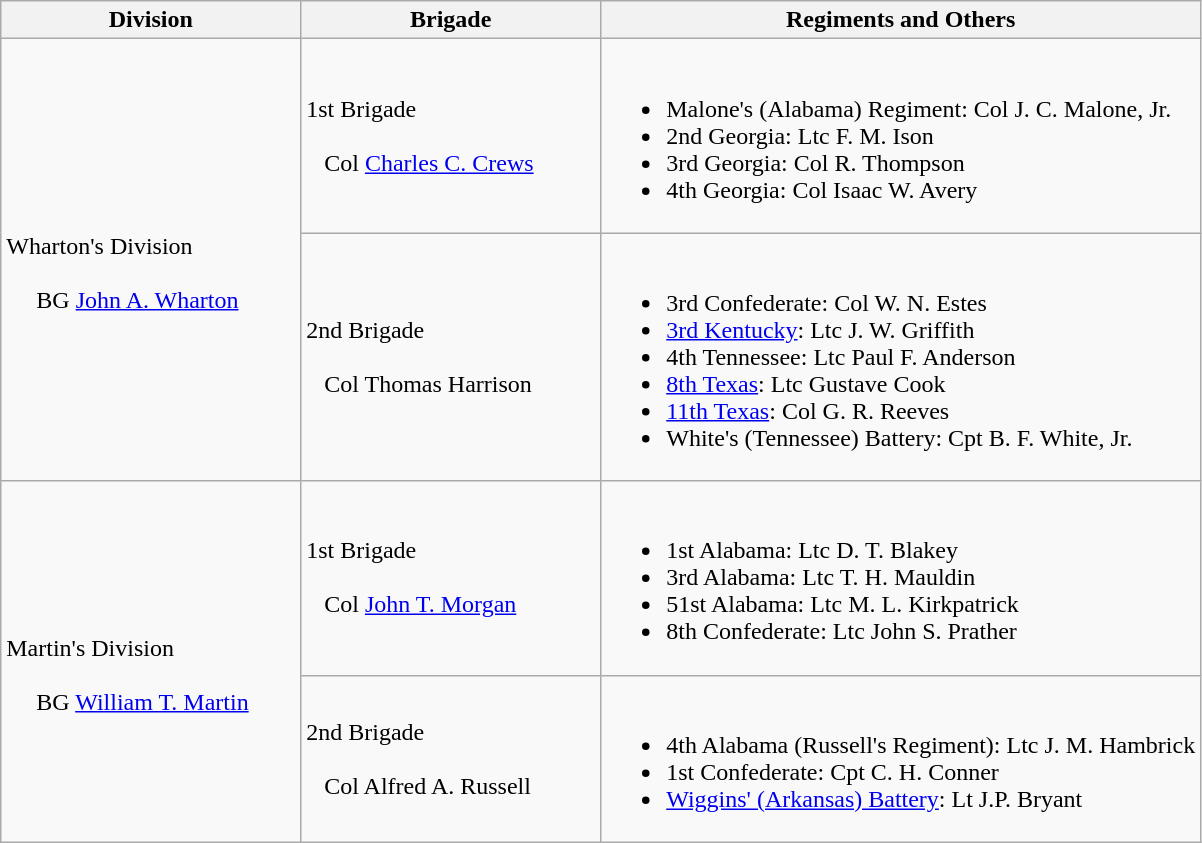<table class="wikitable">
<tr>
<th width=25%>Division</th>
<th width=25%>Brigade</th>
<th>Regiments and Others</th>
</tr>
<tr>
<td rowspan=2><br>Wharton's Division<br><br>    
BG <a href='#'>John A. Wharton</a></td>
<td>1st Brigade<br><br>  
Col <a href='#'>Charles C. Crews</a></td>
<td><br><ul><li>Malone's (Alabama) Regiment: Col J. C. Malone, Jr.</li><li>2nd Georgia: Ltc F. M. Ison</li><li>3rd Georgia: Col R. Thompson</li><li>4th Georgia: Col Isaac W. Avery</li></ul></td>
</tr>
<tr>
<td>2nd Brigade<br><br>  
Col Thomas Harrison</td>
<td><br><ul><li>3rd Confederate: Col W. N. Estes</li><li><a href='#'>3rd Kentucky</a>: Ltc J. W. Griffith</li><li>4th Tennessee: Ltc Paul F. Anderson</li><li><a href='#'>8th Texas</a>: Ltc Gustave Cook</li><li><a href='#'>11th Texas</a>: Col G. R. Reeves</li><li>White's (Tennessee) Battery: Cpt B. F. White, Jr.</li></ul></td>
</tr>
<tr>
<td rowspan=2><br>Martin's Division<br><br>    
BG <a href='#'>William T. Martin</a></td>
<td>1st Brigade<br><br>  
Col <a href='#'>John T. Morgan</a></td>
<td><br><ul><li>1st Alabama: Ltc D. T. Blakey</li><li>3rd Alabama: Ltc T. H. Mauldin</li><li>51st Alabama: Ltc M. L. Kirkpatrick</li><li>8th Confederate: Ltc John S. Prather</li></ul></td>
</tr>
<tr>
<td>2nd Brigade<br><br>  
Col Alfred A. Russell</td>
<td><br><ul><li>4th Alabama (Russell's Regiment): Ltc J. M. Hambrick</li><li>1st Confederate: Cpt C. H. Conner</li><li><a href='#'>Wiggins' (Arkansas) Battery</a>: Lt J.P. Bryant</li></ul></td>
</tr>
</table>
